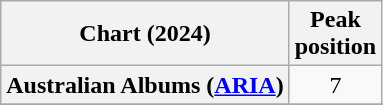<table class="wikitable sortable plainrowheaders" style="text-align:center">
<tr>
<th scope="col">Chart (2024)</th>
<th scope="col">Peak<br>position</th>
</tr>
<tr>
<th scope="row">Australian Albums (<a href='#'>ARIA</a>)</th>
<td>7</td>
</tr>
<tr>
</tr>
<tr>
</tr>
</table>
